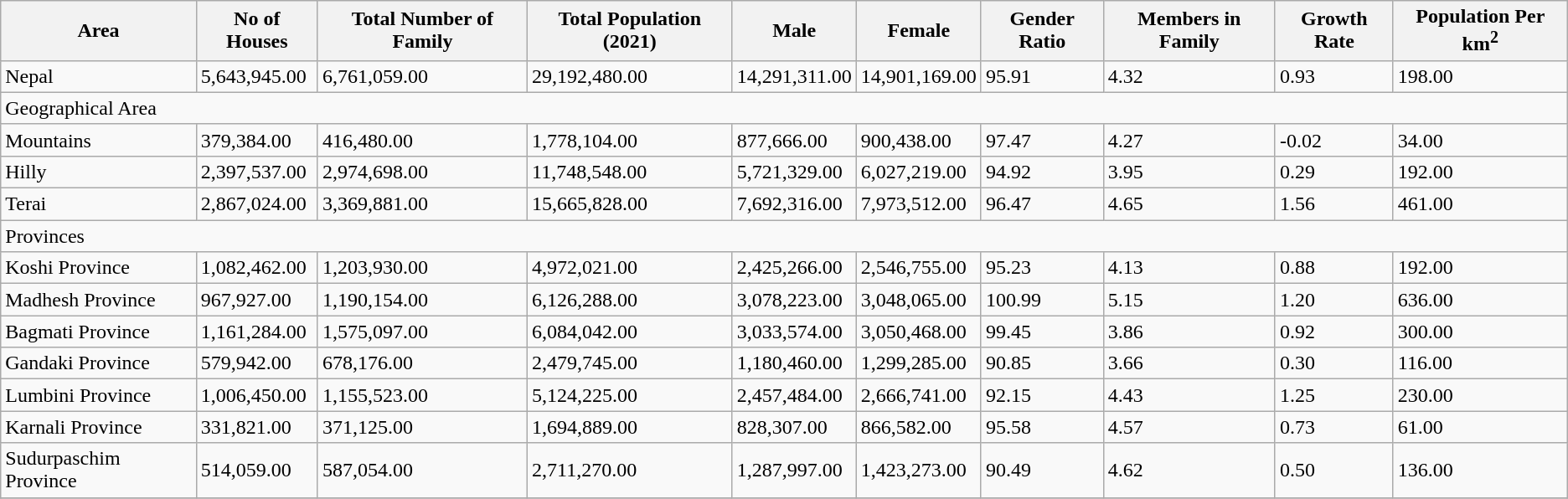<table class="wikitable">
<tr>
<th>Area</th>
<th>No of Houses</th>
<th>Total Number of Family</th>
<th>Total Population (2021)</th>
<th>Male</th>
<th>Female</th>
<th>Gender Ratio</th>
<th>Members in Family</th>
<th>Growth Rate</th>
<th>Population Per km<sup>2</sup></th>
</tr>
<tr>
<td>Nepal</td>
<td>5,643,945.00</td>
<td>6,761,059.00</td>
<td>29,192,480.00</td>
<td>14,291,311.00</td>
<td>14,901,169.00</td>
<td>95.91</td>
<td>4.32</td>
<td>0.93</td>
<td>198.00</td>
</tr>
<tr>
<td colspan=10>Geographical Area</td>
</tr>
<tr>
<td>Mountains</td>
<td>379,384.00</td>
<td>416,480.00</td>
<td>1,778,104.00</td>
<td>877,666.00</td>
<td>900,438.00</td>
<td>97.47</td>
<td>4.27</td>
<td>-0.02</td>
<td>34.00</td>
</tr>
<tr>
<td>Hilly</td>
<td>2,397,537.00</td>
<td>2,974,698.00</td>
<td>11,748,548.00</td>
<td>5,721,329.00</td>
<td>6,027,219.00</td>
<td>94.92</td>
<td>3.95</td>
<td>0.29</td>
<td>192.00</td>
</tr>
<tr>
<td>Terai</td>
<td>2,867,024.00</td>
<td>3,369,881.00</td>
<td>15,665,828.00</td>
<td>7,692,316.00</td>
<td>7,973,512.00</td>
<td>96.47</td>
<td>4.65</td>
<td>1.56</td>
<td>461.00</td>
</tr>
<tr>
<td colspan=10>Provinces</td>
</tr>
<tr>
<td>Koshi Province</td>
<td>1,082,462.00</td>
<td>1,203,930.00</td>
<td>4,972,021.00</td>
<td>2,425,266.00</td>
<td>2,546,755.00</td>
<td>95.23</td>
<td>4.13</td>
<td>0.88</td>
<td>192.00</td>
</tr>
<tr>
<td>Madhesh Province</td>
<td>967,927.00</td>
<td>1,190,154.00</td>
<td>6,126,288.00</td>
<td>3,078,223.00</td>
<td>3,048,065.00</td>
<td>100.99</td>
<td>5.15</td>
<td>1.20</td>
<td>636.00</td>
</tr>
<tr>
<td>Bagmati Province</td>
<td>1,161,284.00</td>
<td>1,575,097.00</td>
<td>6,084,042.00</td>
<td>3,033,574.00</td>
<td>3,050,468.00</td>
<td>99.45</td>
<td>3.86</td>
<td>0.92</td>
<td>300.00</td>
</tr>
<tr>
<td>Gandaki Province</td>
<td>579,942.00</td>
<td>678,176.00</td>
<td>2,479,745.00</td>
<td>1,180,460.00</td>
<td>1,299,285.00</td>
<td>90.85</td>
<td>3.66</td>
<td>0.30</td>
<td>116.00</td>
</tr>
<tr>
<td>Lumbini Province</td>
<td>1,006,450.00</td>
<td>1,155,523.00</td>
<td>5,124,225.00</td>
<td>2,457,484.00</td>
<td>2,666,741.00</td>
<td>92.15</td>
<td>4.43</td>
<td>1.25</td>
<td>230.00</td>
</tr>
<tr>
<td>Karnali Province</td>
<td>331,821.00</td>
<td>371,125.00</td>
<td>1,694,889.00</td>
<td>828,307.00</td>
<td>866,582.00</td>
<td>95.58</td>
<td>4.57</td>
<td>0.73</td>
<td>61.00</td>
</tr>
<tr>
<td>Sudurpaschim Province</td>
<td>514,059.00</td>
<td>587,054.00</td>
<td>2,711,270.00</td>
<td>1,287,997.00</td>
<td>1,423,273.00</td>
<td>90.49</td>
<td>4.62</td>
<td>0.50</td>
<td>136.00</td>
</tr>
<tr>
</tr>
</table>
